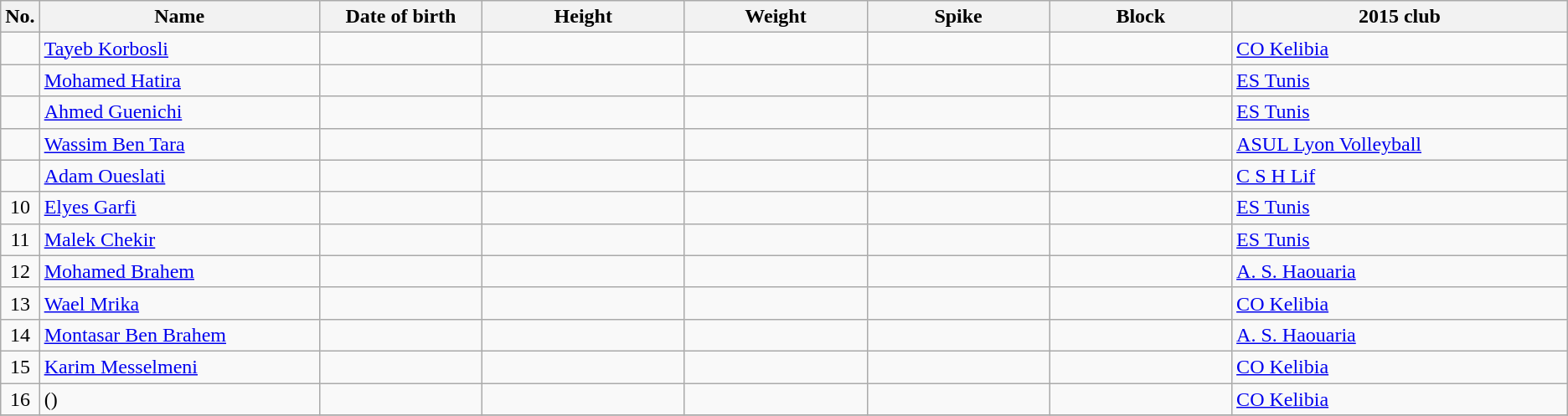<table class="wikitable sortable" style="font-size:100%; text-align:center;">
<tr>
<th>No.</th>
<th style="width:14em">Name</th>
<th style="width:8em">Date of birth</th>
<th style="width:10em">Height</th>
<th style="width:9em">Weight</th>
<th style="width:9em">Spike</th>
<th style="width:9em">Block</th>
<th style="width:17em">2015 club</th>
</tr>
<tr>
<td></td>
<td align=left><a href='#'>Tayeb Korbosli</a></td>
<td align=right></td>
<td></td>
<td></td>
<td></td>
<td></td>
<td align=left> <a href='#'>CO Kelibia</a></td>
</tr>
<tr>
<td></td>
<td align=left><a href='#'>Mohamed Hatira</a></td>
<td align=right></td>
<td></td>
<td></td>
<td></td>
<td></td>
<td align=left> <a href='#'>ES Tunis</a></td>
</tr>
<tr>
<td></td>
<td align=left><a href='#'>Ahmed Guenichi</a></td>
<td align=right></td>
<td></td>
<td></td>
<td></td>
<td></td>
<td align=left> <a href='#'>ES Tunis</a></td>
</tr>
<tr>
<td></td>
<td align=left><a href='#'>Wassim Ben Tara</a></td>
<td align=right></td>
<td></td>
<td></td>
<td></td>
<td></td>
<td align=left> <a href='#'>ASUL Lyon Volleyball</a></td>
</tr>
<tr>
<td></td>
<td align=left><a href='#'>Adam Oueslati</a></td>
<td align=right></td>
<td></td>
<td></td>
<td></td>
<td></td>
<td align=left> <a href='#'>C S H Lif</a></td>
</tr>
<tr>
<td>10</td>
<td align=left><a href='#'>Elyes Garfi</a></td>
<td align=right></td>
<td></td>
<td></td>
<td></td>
<td></td>
<td align=left> <a href='#'>ES Tunis</a></td>
</tr>
<tr>
<td>11</td>
<td align=left><a href='#'>Malek Chekir</a></td>
<td align=right></td>
<td></td>
<td></td>
<td></td>
<td></td>
<td align=left> <a href='#'>ES Tunis</a></td>
</tr>
<tr>
<td>12</td>
<td align=left><a href='#'>Mohamed Brahem</a></td>
<td align=right></td>
<td></td>
<td></td>
<td></td>
<td></td>
<td align=left> <a href='#'>A. S. Haouaria</a></td>
</tr>
<tr>
<td>13</td>
<td align=left><a href='#'>Wael Mrika</a></td>
<td align=right></td>
<td></td>
<td></td>
<td></td>
<td></td>
<td align=left> <a href='#'>CO Kelibia</a></td>
</tr>
<tr>
<td>14</td>
<td align=left><a href='#'>Montasar Ben Brahem</a></td>
<td align=right></td>
<td></td>
<td></td>
<td></td>
<td></td>
<td align=left> <a href='#'>A. S. Haouaria</a></td>
</tr>
<tr>
<td>15</td>
<td align=left><a href='#'>Karim Messelmeni</a></td>
<td align=right></td>
<td></td>
<td></td>
<td></td>
<td></td>
<td align=left> <a href='#'>CO Kelibia</a></td>
</tr>
<tr>
<td>16</td>
<td align=left> ()</td>
<td align=right></td>
<td></td>
<td></td>
<td></td>
<td></td>
<td align=left> <a href='#'>CO Kelibia</a></td>
</tr>
<tr>
</tr>
</table>
